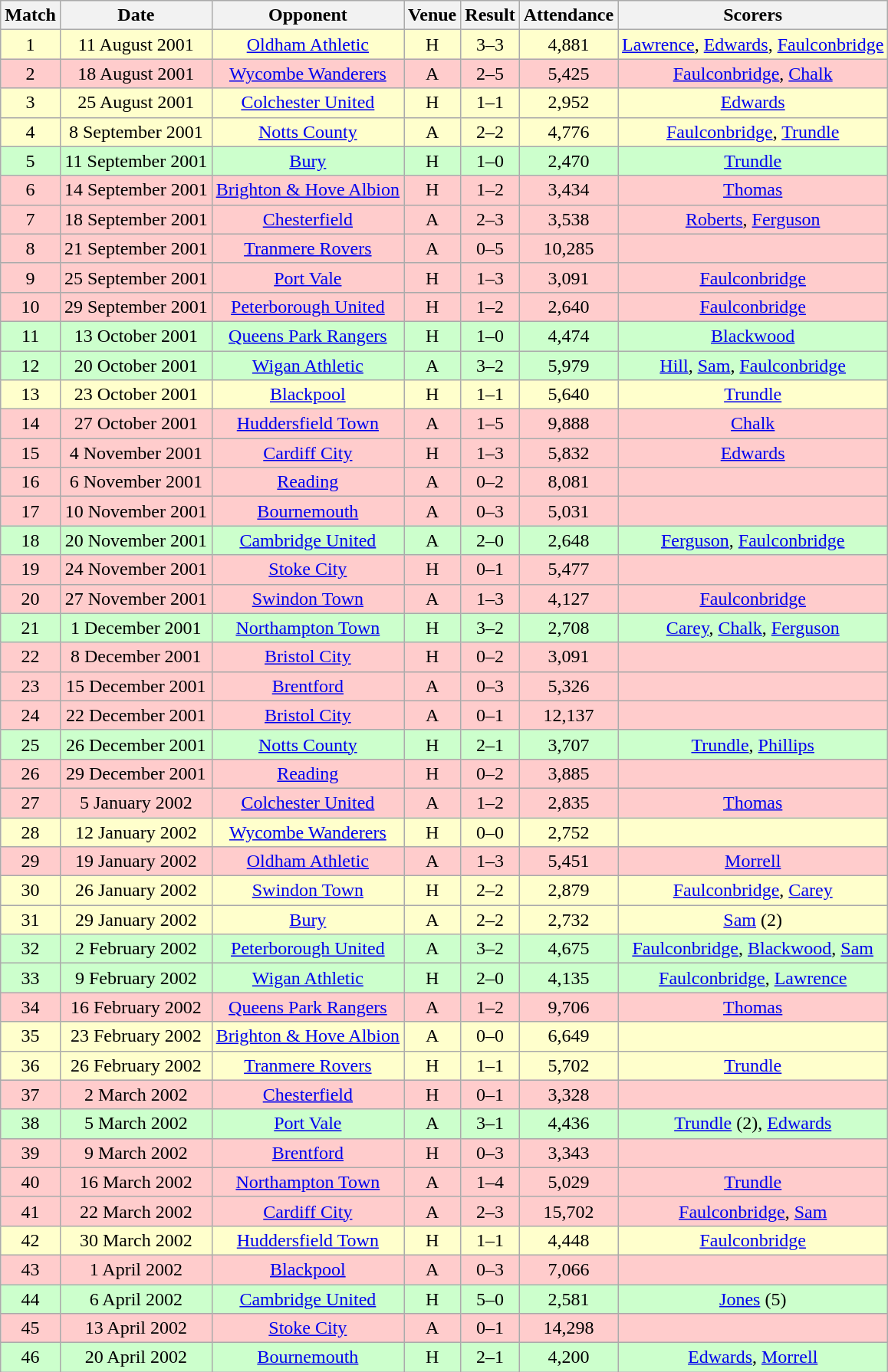<table class="wikitable" style="font-size:100%; text-align:center">
<tr>
<th>Match</th>
<th>Date</th>
<th>Opponent</th>
<th>Venue</th>
<th>Result</th>
<th>Attendance</th>
<th>Scorers</th>
</tr>
<tr style="background: #FFFFCC;">
<td>1</td>
<td>11 August 2001</td>
<td><a href='#'>Oldham Athletic</a></td>
<td>H</td>
<td>3–3</td>
<td>4,881</td>
<td><a href='#'>Lawrence</a>, <a href='#'>Edwards</a>, <a href='#'>Faulconbridge</a></td>
</tr>
<tr style="background: #FFCCCC;">
<td>2</td>
<td>18 August 2001</td>
<td><a href='#'>Wycombe Wanderers</a></td>
<td>A</td>
<td>2–5</td>
<td>5,425</td>
<td><a href='#'>Faulconbridge</a>, <a href='#'>Chalk</a></td>
</tr>
<tr style="background: #FFFFCC;">
<td>3</td>
<td>25 August 2001</td>
<td><a href='#'>Colchester United</a></td>
<td>H</td>
<td>1–1</td>
<td>2,952</td>
<td><a href='#'>Edwards</a></td>
</tr>
<tr style="background: #FFFFCC;">
<td>4</td>
<td>8 September 2001</td>
<td><a href='#'>Notts County</a></td>
<td>A</td>
<td>2–2</td>
<td>4,776</td>
<td><a href='#'>Faulconbridge</a>, <a href='#'>Trundle</a></td>
</tr>
<tr style="background: #CCFFCC;">
<td>5</td>
<td>11 September 2001</td>
<td><a href='#'>Bury</a></td>
<td>H</td>
<td>1–0</td>
<td>2,470</td>
<td><a href='#'>Trundle</a></td>
</tr>
<tr style="background: #FFCCCC;">
<td>6</td>
<td>14 September 2001</td>
<td><a href='#'>Brighton & Hove Albion</a></td>
<td>H</td>
<td>1–2</td>
<td>3,434</td>
<td><a href='#'>Thomas</a></td>
</tr>
<tr style="background: #FFCCCC;">
<td>7</td>
<td>18 September 2001</td>
<td><a href='#'>Chesterfield</a></td>
<td>A</td>
<td>2–3</td>
<td>3,538</td>
<td><a href='#'>Roberts</a>, <a href='#'>Ferguson</a></td>
</tr>
<tr style="background: #FFCCCC;">
<td>8</td>
<td>21 September 2001</td>
<td><a href='#'>Tranmere Rovers</a></td>
<td>A</td>
<td>0–5</td>
<td>10,285</td>
<td></td>
</tr>
<tr style="background: #FFCCCC;">
<td>9</td>
<td>25 September 2001</td>
<td><a href='#'>Port Vale</a></td>
<td>H</td>
<td>1–3</td>
<td>3,091</td>
<td><a href='#'>Faulconbridge</a></td>
</tr>
<tr style="background: #FFCCCC;">
<td>10</td>
<td>29 September 2001</td>
<td><a href='#'>Peterborough United</a></td>
<td>H</td>
<td>1–2</td>
<td>2,640</td>
<td><a href='#'>Faulconbridge</a></td>
</tr>
<tr style="background: #CCFFCC;">
<td>11</td>
<td>13 October 2001</td>
<td><a href='#'>Queens Park Rangers</a></td>
<td>H</td>
<td>1–0</td>
<td>4,474</td>
<td><a href='#'>Blackwood</a></td>
</tr>
<tr style="background: #CCFFCC;">
<td>12</td>
<td>20 October 2001</td>
<td><a href='#'>Wigan Athletic</a></td>
<td>A</td>
<td>3–2</td>
<td>5,979</td>
<td><a href='#'>Hill</a>, <a href='#'>Sam</a>, <a href='#'>Faulconbridge</a></td>
</tr>
<tr style="background: #FFFFCC;">
<td>13</td>
<td>23 October 2001</td>
<td><a href='#'>Blackpool</a></td>
<td>H</td>
<td>1–1</td>
<td>5,640</td>
<td><a href='#'>Trundle</a></td>
</tr>
<tr style="background: #FFCCCC;">
<td>14</td>
<td>27 October 2001</td>
<td><a href='#'>Huddersfield Town</a></td>
<td>A</td>
<td>1–5</td>
<td>9,888</td>
<td><a href='#'>Chalk</a></td>
</tr>
<tr style="background: #FFCCCC;">
<td>15</td>
<td>4 November 2001</td>
<td><a href='#'>Cardiff City</a></td>
<td>H</td>
<td>1–3</td>
<td>5,832</td>
<td><a href='#'>Edwards</a></td>
</tr>
<tr style="background: #FFCCCC;">
<td>16</td>
<td>6 November 2001</td>
<td><a href='#'>Reading</a></td>
<td>A</td>
<td>0–2</td>
<td>8,081</td>
<td></td>
</tr>
<tr style="background: #FFCCCC;">
<td>17</td>
<td>10 November 2001</td>
<td><a href='#'>Bournemouth</a></td>
<td>A</td>
<td>0–3</td>
<td>5,031</td>
<td></td>
</tr>
<tr style="background: #CCFFCC;">
<td>18</td>
<td>20 November 2001</td>
<td><a href='#'>Cambridge United</a></td>
<td>A</td>
<td>2–0</td>
<td>2,648</td>
<td><a href='#'>Ferguson</a>, <a href='#'>Faulconbridge</a></td>
</tr>
<tr style="background: #FFCCCC;">
<td>19</td>
<td>24 November 2001</td>
<td><a href='#'>Stoke City</a></td>
<td>H</td>
<td>0–1</td>
<td>5,477</td>
<td></td>
</tr>
<tr style="background: #FFCCCC;">
<td>20</td>
<td>27 November 2001</td>
<td><a href='#'>Swindon Town</a></td>
<td>A</td>
<td>1–3</td>
<td>4,127</td>
<td><a href='#'>Faulconbridge</a></td>
</tr>
<tr style="background: #CCFFCC;">
<td>21</td>
<td>1 December 2001</td>
<td><a href='#'>Northampton Town</a></td>
<td>H</td>
<td>3–2</td>
<td>2,708</td>
<td><a href='#'>Carey</a>, <a href='#'>Chalk</a>, <a href='#'>Ferguson</a></td>
</tr>
<tr style="background: #FFCCCC;">
<td>22</td>
<td>8 December 2001</td>
<td><a href='#'>Bristol City</a></td>
<td>H</td>
<td>0–2</td>
<td>3,091</td>
<td></td>
</tr>
<tr style="background: #FFCCCC;">
<td>23</td>
<td>15 December 2001</td>
<td><a href='#'>Brentford</a></td>
<td>A</td>
<td>0–3</td>
<td>5,326</td>
<td></td>
</tr>
<tr style="background: #FFCCCC;">
<td>24</td>
<td>22 December 2001</td>
<td><a href='#'>Bristol City</a></td>
<td>A</td>
<td>0–1</td>
<td>12,137</td>
<td></td>
</tr>
<tr style="background: #CCFFCC;">
<td>25</td>
<td>26 December 2001</td>
<td><a href='#'>Notts County</a></td>
<td>H</td>
<td>2–1</td>
<td>3,707</td>
<td><a href='#'>Trundle</a>, <a href='#'>Phillips</a></td>
</tr>
<tr style="background: #FFCCCC;">
<td>26</td>
<td>29 December 2001</td>
<td><a href='#'>Reading</a></td>
<td>H</td>
<td>0–2</td>
<td>3,885</td>
<td></td>
</tr>
<tr style="background: #FFCCCC;">
<td>27</td>
<td>5 January 2002</td>
<td><a href='#'>Colchester United</a></td>
<td>A</td>
<td>1–2</td>
<td>2,835</td>
<td><a href='#'>Thomas</a></td>
</tr>
<tr style="background: #FFFFCC;">
<td>28</td>
<td>12 January 2002</td>
<td><a href='#'>Wycombe Wanderers</a></td>
<td>H</td>
<td>0–0</td>
<td>2,752</td>
<td></td>
</tr>
<tr style="background: #FFCCCC;">
<td>29</td>
<td>19 January 2002</td>
<td><a href='#'>Oldham Athletic</a></td>
<td>A</td>
<td>1–3</td>
<td>5,451</td>
<td><a href='#'>Morrell</a></td>
</tr>
<tr style="background: #FFFFCC;">
<td>30</td>
<td>26 January 2002</td>
<td><a href='#'>Swindon Town</a></td>
<td>H</td>
<td>2–2</td>
<td>2,879</td>
<td><a href='#'>Faulconbridge</a>, <a href='#'>Carey</a></td>
</tr>
<tr style="background: #FFFFCC;">
<td>31</td>
<td>29 January 2002</td>
<td><a href='#'>Bury</a></td>
<td>A</td>
<td>2–2</td>
<td>2,732</td>
<td><a href='#'>Sam</a> (2)</td>
</tr>
<tr style="background: #CCFFCC;">
<td>32</td>
<td>2 February 2002</td>
<td><a href='#'>Peterborough United</a></td>
<td>A</td>
<td>3–2</td>
<td>4,675</td>
<td><a href='#'>Faulconbridge</a>, <a href='#'>Blackwood</a>, <a href='#'>Sam</a></td>
</tr>
<tr style="background: #CCFFCC;">
<td>33</td>
<td>9 February 2002</td>
<td><a href='#'>Wigan Athletic</a></td>
<td>H</td>
<td>2–0</td>
<td>4,135</td>
<td><a href='#'>Faulconbridge</a>, <a href='#'>Lawrence</a></td>
</tr>
<tr style="background: #FFCCCC;">
<td>34</td>
<td>16 February 2002</td>
<td><a href='#'>Queens Park Rangers</a></td>
<td>A</td>
<td>1–2</td>
<td>9,706</td>
<td><a href='#'>Thomas</a></td>
</tr>
<tr style="background: #FFFFCC;">
<td>35</td>
<td>23 February 2002</td>
<td><a href='#'>Brighton & Hove Albion</a></td>
<td>A</td>
<td>0–0</td>
<td>6,649</td>
<td></td>
</tr>
<tr style="background: #FFFFCC;">
<td>36</td>
<td>26 February 2002</td>
<td><a href='#'>Tranmere Rovers</a></td>
<td>H</td>
<td>1–1</td>
<td>5,702</td>
<td><a href='#'>Trundle</a></td>
</tr>
<tr style="background: #FFCCCC;">
<td>37</td>
<td>2 March 2002</td>
<td><a href='#'>Chesterfield</a></td>
<td>H</td>
<td>0–1</td>
<td>3,328</td>
<td></td>
</tr>
<tr style="background: #CCFFCC;">
<td>38</td>
<td>5 March 2002</td>
<td><a href='#'>Port Vale</a></td>
<td>A</td>
<td>3–1</td>
<td>4,436</td>
<td><a href='#'>Trundle</a> (2), <a href='#'>Edwards</a></td>
</tr>
<tr style="background: #FFCCCC;">
<td>39</td>
<td>9 March 2002</td>
<td><a href='#'>Brentford</a></td>
<td>H</td>
<td>0–3</td>
<td>3,343</td>
<td></td>
</tr>
<tr style="background: #FFCCCC;">
<td>40</td>
<td>16 March 2002</td>
<td><a href='#'>Northampton Town</a></td>
<td>A</td>
<td>1–4</td>
<td>5,029</td>
<td><a href='#'>Trundle</a></td>
</tr>
<tr style="background: #FFCCCC;">
<td>41</td>
<td>22 March 2002</td>
<td><a href='#'>Cardiff City</a></td>
<td>A</td>
<td>2–3</td>
<td>15,702</td>
<td><a href='#'>Faulconbridge</a>, <a href='#'>Sam</a></td>
</tr>
<tr style="background: #FFFFCC;">
<td>42</td>
<td>30 March 2002</td>
<td><a href='#'>Huddersfield Town</a></td>
<td>H</td>
<td>1–1</td>
<td>4,448</td>
<td><a href='#'>Faulconbridge</a></td>
</tr>
<tr style="background: #FFCCCC;">
<td>43</td>
<td>1 April 2002</td>
<td><a href='#'>Blackpool</a></td>
<td>A</td>
<td>0–3</td>
<td>7,066</td>
<td></td>
</tr>
<tr style="background: #CCFFCC;">
<td>44</td>
<td>6 April 2002</td>
<td><a href='#'>Cambridge United</a></td>
<td>H</td>
<td>5–0</td>
<td>2,581</td>
<td><a href='#'>Jones</a> (5)</td>
</tr>
<tr style="background: #FFCCCC;">
<td>45</td>
<td>13 April 2002</td>
<td><a href='#'>Stoke City</a></td>
<td>A</td>
<td>0–1</td>
<td>14,298</td>
<td></td>
</tr>
<tr style="background: #CCFFCC;">
<td>46</td>
<td>20 April 2002</td>
<td><a href='#'>Bournemouth</a></td>
<td>H</td>
<td>2–1</td>
<td>4,200</td>
<td><a href='#'>Edwards</a>, <a href='#'>Morrell</a></td>
</tr>
</table>
